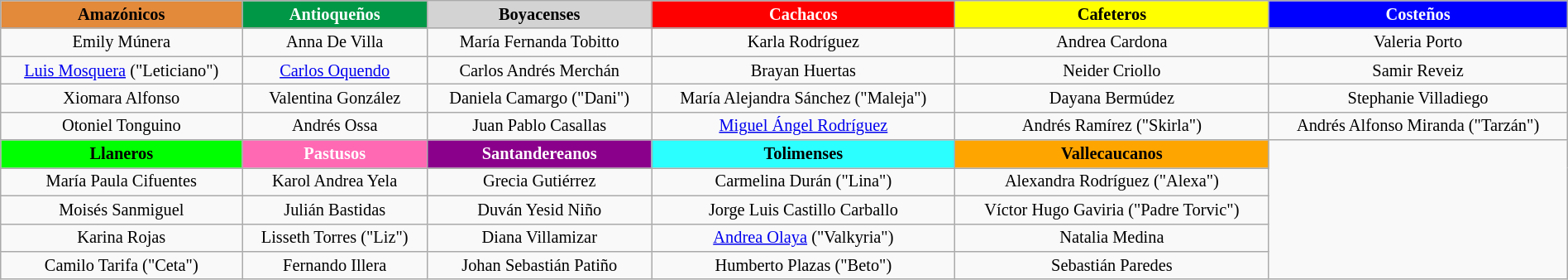<table class="wikitable" style="width:100%; font-size:85%; text-align:center">
<tr>
<th style="background:#E2893A">Amazónicos</th>
<th style="background:#009846; color:white">Antioqueños</th>
<th style="background:lightgray">Boyacenses</th>
<th style="background:red; color:white">Cachacos</th>
<th style="background:yellow">Cafeteros</th>
<th style="background:blue; color:white">Costeños</th>
</tr>
<tr>
<td>Emily Múnera</td>
<td>Anna De Villa</td>
<td>María Fernanda Tobitto</td>
<td>Karla Rodríguez</td>
<td>Andrea Cardona</td>
<td>Valeria Porto</td>
</tr>
<tr>
<td><a href='#'>Luis Mosquera</a> ("Leticiano")</td>
<td><a href='#'>Carlos Oquendo</a></td>
<td>Carlos Andrés Merchán</td>
<td>Brayan Huertas</td>
<td>Neider Criollo</td>
<td>Samir Reveiz</td>
</tr>
<tr>
<td>Xiomara Alfonso</td>
<td>Valentina González</td>
<td>Daniela Camargo ("Dani")</td>
<td>María Alejandra Sánchez ("Maleja")</td>
<td>Dayana Bermúdez</td>
<td>Stephanie Villadiego</td>
</tr>
<tr>
<td>Otoniel Tonguino</td>
<td>Andrés Ossa</td>
<td>Juan Pablo Casallas</td>
<td><a href='#'>Miguel Ángel Rodríguez</a></td>
<td>Andrés Ramírez ("Skirla")</td>
<td>Andrés Alfonso Miranda ("Tarzán")</td>
</tr>
<tr>
<th style="background:Lime">Llaneros</th>
<th style="background:#FF69B4; color:white">Pastusos</th>
<th style="background:darkmagenta; color:white">Santandereanos</th>
<th style="background:#2BFFFF">Tolimenses</th>
<th style="background:orange">Vallecaucanos</th>
</tr>
<tr>
<td>María Paula Cifuentes</td>
<td>Karol Andrea Yela</td>
<td>Grecia Gutiérrez</td>
<td>Carmelina Durán ("Lina")</td>
<td>Alexandra Rodríguez ("Alexa")</td>
</tr>
<tr>
<td>Moisés Sanmiguel</td>
<td>Julián Bastidas</td>
<td>Duván Yesid Niño</td>
<td>Jorge Luis Castillo Carballo</td>
<td>Víctor Hugo Gaviria ("Padre Torvic")</td>
</tr>
<tr>
<td>Karina Rojas</td>
<td>Lisseth Torres ("Liz")</td>
<td>Diana Villamizar</td>
<td><a href='#'>Andrea Olaya</a> ("Valkyria")</td>
<td>Natalia Medina</td>
</tr>
<tr>
<td>Camilo Tarifa ("Ceta")</td>
<td>Fernando Illera</td>
<td>Johan Sebastián Patiño</td>
<td>Humberto Plazas ("Beto")</td>
<td>Sebastián Paredes</td>
</tr>
</table>
